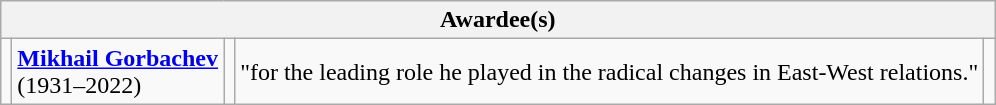<table class="wikitable">
<tr>
<th colspan="5">Awardee(s)</th>
</tr>
<tr>
<td></td>
<td><strong><a href='#'>Mikhail Gorbachev</a></strong><br>(1931–2022)</td>
<td></td>
<td>"for the leading role he played in the radical changes in East-West relations."</td>
<td></td>
</tr>
</table>
